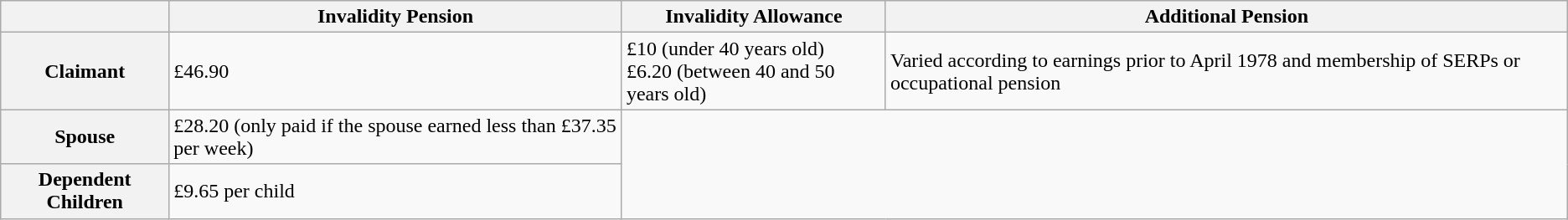<table class="wikitable">
<tr>
<th></th>
<th>Invalidity Pension</th>
<th>Invalidity Allowance</th>
<th>Additional Pension</th>
</tr>
<tr>
<th>Claimant</th>
<td>£46.90</td>
<td>£10 (under 40 years old)<br>£6.20 (between 40 and 50 years old)</td>
<td>Varied according to earnings prior to April 1978 and membership of SERPs or occupational pension</td>
</tr>
<tr>
<th>Spouse</th>
<td>£28.20 (only paid if the spouse earned less than £37.35 per week)</td>
<td rowspan="2" colspan="2"></td>
</tr>
<tr>
<th>Dependent Children</th>
<td>£9.65 per child</td>
</tr>
</table>
